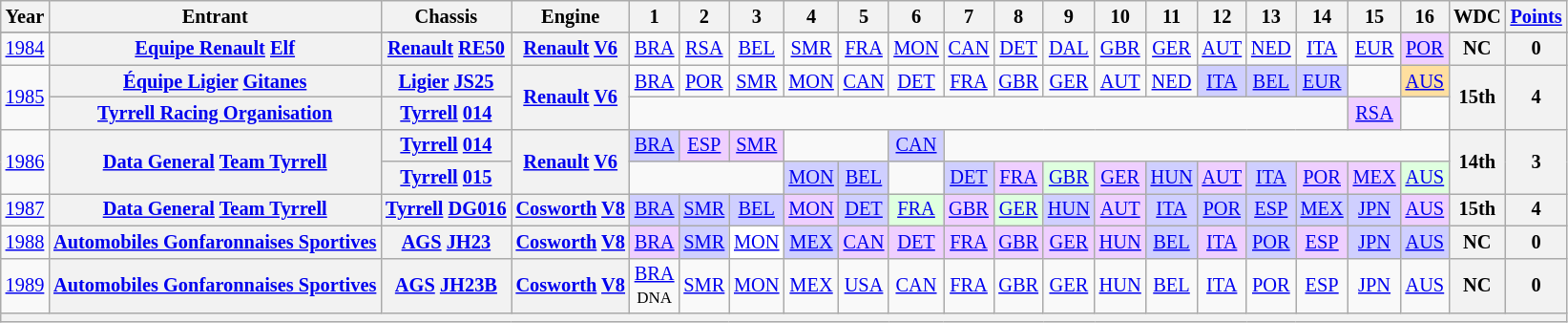<table class="wikitable" style="text-align:center; font-size:85%">
<tr>
<th>Year</th>
<th>Entrant</th>
<th>Chassis</th>
<th>Engine</th>
<th>1</th>
<th>2</th>
<th>3</th>
<th>4</th>
<th>5</th>
<th>6</th>
<th>7</th>
<th>8</th>
<th>9</th>
<th>10</th>
<th>11</th>
<th>12</th>
<th>13</th>
<th>14</th>
<th>15</th>
<th>16</th>
<th>WDC</th>
<th><a href='#'>Points</a></th>
</tr>
<tr>
</tr>
<tr>
<td><a href='#'>1984</a></td>
<th nowrap><a href='#'>Equipe Renault</a> <a href='#'>Elf</a></th>
<th nowrap><a href='#'>Renault</a> <a href='#'>RE50</a></th>
<th nowrap><a href='#'>Renault</a> <a href='#'>V6</a></th>
<td><a href='#'>BRA</a></td>
<td><a href='#'>RSA</a></td>
<td><a href='#'>BEL</a></td>
<td><a href='#'>SMR</a></td>
<td><a href='#'>FRA</a></td>
<td><a href='#'>MON</a></td>
<td><a href='#'>CAN</a></td>
<td><a href='#'>DET</a></td>
<td><a href='#'>DAL</a></td>
<td><a href='#'>GBR</a></td>
<td><a href='#'>GER</a></td>
<td><a href='#'>AUT</a></td>
<td><a href='#'>NED</a></td>
<td><a href='#'>ITA</a></td>
<td><a href='#'>EUR</a></td>
<td style="background:#EFCFFF;"><a href='#'>POR</a><br></td>
<th>NC</th>
<th>0</th>
</tr>
<tr>
<td rowspan=2><a href='#'>1985</a></td>
<th nowrap><a href='#'>Équipe Ligier</a> <a href='#'>Gitanes</a></th>
<th nowrap><a href='#'>Ligier</a> <a href='#'>JS25</a></th>
<th rowspan=2 nowrap><a href='#'>Renault</a> <a href='#'>V6</a></th>
<td><a href='#'>BRA</a></td>
<td><a href='#'>POR</a></td>
<td><a href='#'>SMR</a></td>
<td><a href='#'>MON</a></td>
<td><a href='#'>CAN</a></td>
<td><a href='#'>DET</a></td>
<td><a href='#'>FRA</a></td>
<td><a href='#'>GBR</a></td>
<td><a href='#'>GER</a></td>
<td><a href='#'>AUT</a></td>
<td><a href='#'>NED</a></td>
<td style="background:#CFCFFF;"><a href='#'>ITA</a><br></td>
<td style="background:#CFCFFF;"><a href='#'>BEL</a><br></td>
<td style="background:#CFCFFF;"><a href='#'>EUR</a><br></td>
<td></td>
<td style="background:#FFDF9F;"><a href='#'>AUS</a><br></td>
<th rowspan=2>15th</th>
<th rowspan=2>4</th>
</tr>
<tr>
<th nowrap><a href='#'>Tyrrell Racing Organisation</a></th>
<th nowrap><a href='#'>Tyrrell</a> <a href='#'>014</a></th>
<td colspan=14></td>
<td style="background:#EFCFFF;"><a href='#'>RSA</a><br></td>
<td></td>
</tr>
<tr>
<td rowspan=2><a href='#'>1986</a></td>
<th rowspan=2 nowrap><a href='#'>Data General</a> <a href='#'>Team Tyrrell</a></th>
<th nowrap><a href='#'>Tyrrell</a> <a href='#'>014</a></th>
<th rowspan=2 nowrap><a href='#'>Renault</a> <a href='#'>V6</a></th>
<td style="background:#CFCFFF;"><a href='#'>BRA</a><br></td>
<td style="background:#EFCFFF;"><a href='#'>ESP</a><br></td>
<td style="background:#EFCFFF;"><a href='#'>SMR</a><br></td>
<td colspan=2></td>
<td style="background:#CFCFFF;"><a href='#'>CAN</a><br></td>
<td colspan=10></td>
<th rowspan=2>14th</th>
<th rowspan=2>3</th>
</tr>
<tr>
<th nowrap><a href='#'>Tyrrell</a> <a href='#'>015</a></th>
<td colspan=3></td>
<td style="background:#CFCFFF;"><a href='#'>MON</a><br></td>
<td style="background:#CFCFFF;"><a href='#'>BEL</a><br></td>
<td></td>
<td style="background:#CFCFFF;"><a href='#'>DET</a><br></td>
<td style="background:#EFCFFF;"><a href='#'>FRA</a><br></td>
<td style="background:#DFFFDF;"><a href='#'>GBR</a><br></td>
<td style="background:#EFCFFF;"><a href='#'>GER</a><br></td>
<td style="background:#CFCFFF;"><a href='#'>HUN</a><br></td>
<td style="background:#EFCFFF;"><a href='#'>AUT</a><br></td>
<td style="background:#CFCFFF;"><a href='#'>ITA</a><br></td>
<td style="background:#EFCFFF;"><a href='#'>POR</a><br></td>
<td style="background:#EFCFFF;"><a href='#'>MEX</a><br></td>
<td style="background:#DFFFDF;"><a href='#'>AUS</a><br></td>
</tr>
<tr>
<td><a href='#'>1987</a></td>
<th nowrap><a href='#'>Data General</a> <a href='#'>Team Tyrrell</a></th>
<th nowrap><a href='#'>Tyrrell</a> <a href='#'>DG016</a></th>
<th nowrap><a href='#'>Cosworth</a> <a href='#'>V8</a></th>
<td style="background:#CFCFFF;"><a href='#'>BRA</a><br></td>
<td style="background:#CFCFFF;"><a href='#'>SMR</a><br></td>
<td style="background:#CFCFFF;"><a href='#'>BEL</a><br></td>
<td style="background:#EFCFFF;"><a href='#'>MON</a><br></td>
<td style="background:#CFCFFF;"><a href='#'>DET</a><br></td>
<td style="background:#DFFFDF;"><a href='#'>FRA</a><br></td>
<td style="background:#EFCFFF;"><a href='#'>GBR</a><br></td>
<td style="background:#DFFFDF;"><a href='#'>GER</a><br></td>
<td style="background:#CFCFFF;"><a href='#'>HUN</a><br></td>
<td style="background:#EFCFFF;"><a href='#'>AUT</a><br></td>
<td style="background:#CFCFFF;"><a href='#'>ITA</a><br></td>
<td style="background:#CFCFFF;"><a href='#'>POR</a><br></td>
<td style="background:#CFCFFF;"><a href='#'>ESP</a><br></td>
<td style="background:#CFCFFF;"><a href='#'>MEX</a><br></td>
<td style="background:#CFCFFF;"><a href='#'>JPN</a><br></td>
<td style="background:#EFCFFF;"><a href='#'>AUS</a><br></td>
<th>15th</th>
<th>4</th>
</tr>
<tr>
<td><a href='#'>1988</a></td>
<th nowrap><a href='#'>Automobiles Gonfaronnaises Sportives</a></th>
<th nowrap><a href='#'>AGS</a> <a href='#'>JH23</a></th>
<th nowrap><a href='#'>Cosworth</a> <a href='#'>V8</a></th>
<td style="background:#EFCFFF;"><a href='#'>BRA</a><br></td>
<td style="background:#CFCFFF;"><a href='#'>SMR</a><br></td>
<td style="background:#ffffff;"><a href='#'>MON</a><br></td>
<td style="background:#CFCFFF;"><a href='#'>MEX</a><br></td>
<td style="background:#EFCFFF;"><a href='#'>CAN</a><br></td>
<td style="background:#EFCFFF;"><a href='#'>DET</a><br></td>
<td style="background:#EFCFFF;"><a href='#'>FRA</a><br></td>
<td style="background:#EFCFFF;"><a href='#'>GBR</a><br></td>
<td style="background:#EFCFFF;"><a href='#'>GER</a><br></td>
<td style="background:#EFCFFF;"><a href='#'>HUN</a><br></td>
<td style="background:#CFCFFF;"><a href='#'>BEL</a><br></td>
<td style="background:#EFCFFF;"><a href='#'>ITA</a><br></td>
<td style="background:#CFCFFF;"><a href='#'>POR</a><br></td>
<td style="background:#EFCFFF;"><a href='#'>ESP</a><br></td>
<td style="background:#CFCFFF;"><a href='#'>JPN</a><br></td>
<td style="background:#CFCFFF;"><a href='#'>AUS</a><br></td>
<th>NC</th>
<th>0</th>
</tr>
<tr>
<td><a href='#'>1989</a></td>
<th nowrap><a href='#'>Automobiles Gonfaronnaises Sportives</a></th>
<th nowrap><a href='#'>AGS</a> <a href='#'>JH23B</a></th>
<th nowrap><a href='#'>Cosworth</a> <a href='#'>V8</a></th>
<td><a href='#'>BRA</a><br><small>DNA</small></td>
<td><a href='#'>SMR</a></td>
<td><a href='#'>MON</a></td>
<td><a href='#'>MEX</a></td>
<td><a href='#'>USA</a></td>
<td><a href='#'>CAN</a></td>
<td><a href='#'>FRA</a></td>
<td><a href='#'>GBR</a></td>
<td><a href='#'>GER</a></td>
<td><a href='#'>HUN</a></td>
<td><a href='#'>BEL</a></td>
<td><a href='#'>ITA</a></td>
<td><a href='#'>POR</a></td>
<td><a href='#'>ESP</a></td>
<td><a href='#'>JPN</a></td>
<td><a href='#'>AUS</a></td>
<th>NC</th>
<th>0</th>
</tr>
<tr>
<th colspan="22"></th>
</tr>
</table>
